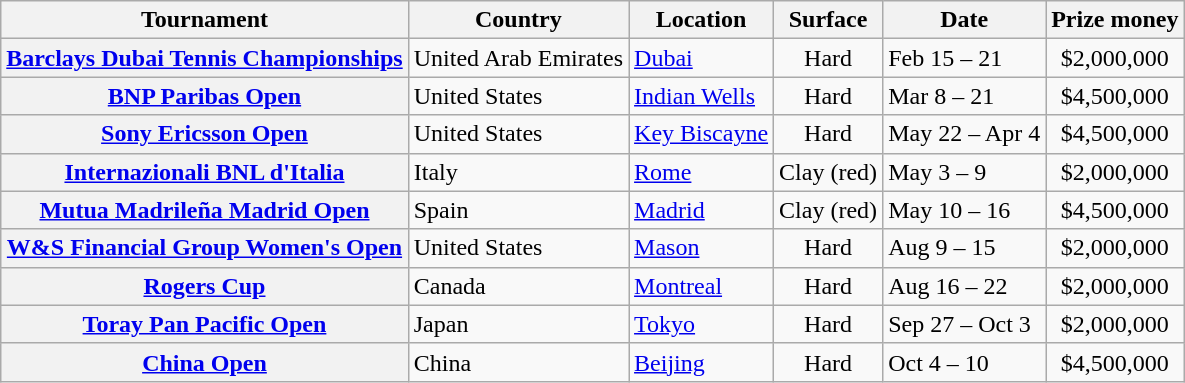<table class="wikitable plainrowheaders nowrap">
<tr>
<th scope="col">Tournament</th>
<th scope="col">Country</th>
<th scope="col">Location</th>
<th scope="col">Surface</th>
<th scope="col">Date</th>
<th scope="col">Prize money</th>
</tr>
<tr>
<th scope="row"><a href='#'>Barclays Dubai Tennis Championships</a></th>
<td>United Arab Emirates</td>
<td><a href='#'>Dubai</a></td>
<td align="center">Hard</td>
<td>Feb 15 – 21</td>
<td align="center">$2,000,000</td>
</tr>
<tr>
<th scope="row"><a href='#'>BNP Paribas Open</a></th>
<td>United States</td>
<td><a href='#'>Indian Wells</a></td>
<td align="center">Hard</td>
<td>Mar 8 – 21</td>
<td align="center">$4,500,000</td>
</tr>
<tr>
<th scope="row"><a href='#'>Sony Ericsson Open</a></th>
<td>United States</td>
<td><a href='#'>Key Biscayne</a></td>
<td align="center">Hard</td>
<td>May 22 – Apr 4</td>
<td align="center">$4,500,000</td>
</tr>
<tr>
<th scope="row"><a href='#'>Internazionali BNL d'Italia</a></th>
<td>Italy</td>
<td><a href='#'>Rome</a></td>
<td align="center">Clay (red)</td>
<td>May 3 – 9</td>
<td align="center">$2,000,000</td>
</tr>
<tr>
<th scope="row"><a href='#'>Mutua Madrileña Madrid Open</a></th>
<td>Spain</td>
<td><a href='#'>Madrid</a></td>
<td align="center">Clay (red)</td>
<td>May 10 – 16</td>
<td align="center">$4,500,000</td>
</tr>
<tr>
<th scope="row"><a href='#'>W&S Financial Group Women's Open</a></th>
<td>United States</td>
<td><a href='#'>Mason</a></td>
<td align="center">Hard</td>
<td>Aug 9 – 15</td>
<td align="center">$2,000,000</td>
</tr>
<tr>
<th scope="row"><a href='#'>Rogers Cup</a></th>
<td>Canada</td>
<td><a href='#'>Montreal</a></td>
<td align="center">Hard</td>
<td>Aug 16 – 22</td>
<td align="center">$2,000,000</td>
</tr>
<tr>
<th scope="row"><a href='#'>Toray Pan Pacific Open</a></th>
<td>Japan</td>
<td><a href='#'>Tokyo</a></td>
<td align="center">Hard</td>
<td>Sep 27 – Oct 3</td>
<td align="center">$2,000,000</td>
</tr>
<tr>
<th scope="row"><a href='#'>China Open</a></th>
<td>China</td>
<td><a href='#'>Beijing</a></td>
<td align="center">Hard</td>
<td>Oct 4 – 10</td>
<td align="center">$4,500,000</td>
</tr>
</table>
